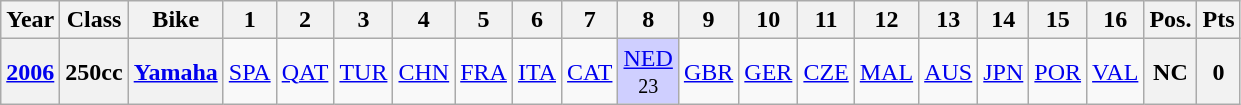<table class="wikitable" style="text-align:center">
<tr>
<th>Year</th>
<th>Class</th>
<th>Bike</th>
<th>1</th>
<th>2</th>
<th>3</th>
<th>4</th>
<th>5</th>
<th>6</th>
<th>7</th>
<th>8</th>
<th>9</th>
<th>10</th>
<th>11</th>
<th>12</th>
<th>13</th>
<th>14</th>
<th>15</th>
<th>16</th>
<th>Pos.</th>
<th>Pts</th>
</tr>
<tr>
<th><a href='#'>2006</a></th>
<th>250cc</th>
<th><a href='#'>Yamaha</a></th>
<td><a href='#'>SPA</a></td>
<td><a href='#'>QAT</a></td>
<td><a href='#'>TUR</a></td>
<td><a href='#'>CHN</a></td>
<td><a href='#'>FRA</a></td>
<td><a href='#'>ITA</a></td>
<td><a href='#'>CAT</a></td>
<td style="background:#CFCFFF;"><a href='#'>NED</a><br><small>23</small></td>
<td><a href='#'>GBR</a></td>
<td><a href='#'>GER</a></td>
<td><a href='#'>CZE</a></td>
<td><a href='#'>MAL</a></td>
<td><a href='#'>AUS</a></td>
<td><a href='#'>JPN</a></td>
<td><a href='#'>POR</a></td>
<td><a href='#'>VAL</a></td>
<th>NC</th>
<th>0</th>
</tr>
</table>
